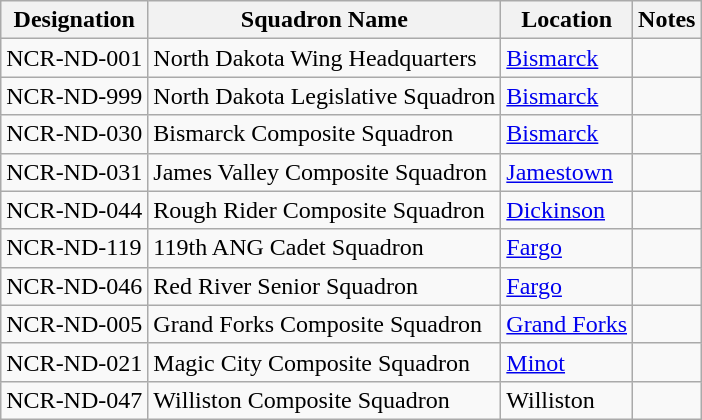<table class="wikitable">
<tr>
<th>Designation </th>
<th>Squadron Name</th>
<th>Location</th>
<th>Notes</th>
</tr>
<tr>
<td>NCR-ND-001</td>
<td>North Dakota Wing Headquarters</td>
<td><a href='#'>Bismarck</a></td>
<td></td>
</tr>
<tr>
<td>NCR-ND-999</td>
<td>North Dakota Legislative Squadron</td>
<td><a href='#'>Bismarck</a></td>
<td></td>
</tr>
<tr>
<td>NCR-ND-030</td>
<td>Bismarck Composite Squadron</td>
<td><a href='#'>Bismarck</a></td>
<td></td>
</tr>
<tr>
<td>NCR-ND-031</td>
<td>James Valley Composite Squadron</td>
<td><a href='#'>Jamestown</a></td>
<td></td>
</tr>
<tr>
<td>NCR-ND-044</td>
<td>Rough Rider Composite Squadron</td>
<td><a href='#'>Dickinson</a></td>
<td></td>
</tr>
<tr>
<td>NCR-ND-119</td>
<td>119th ANG Cadet Squadron</td>
<td><a href='#'>Fargo</a></td>
<td></td>
</tr>
<tr>
<td>NCR-ND-046</td>
<td>Red River Senior Squadron</td>
<td><a href='#'>Fargo</a></td>
<td></td>
</tr>
<tr>
<td>NCR-ND-005</td>
<td>Grand Forks Composite Squadron</td>
<td><a href='#'>Grand Forks</a></td>
<td></td>
</tr>
<tr>
<td>NCR-ND-021</td>
<td>Magic City Composite Squadron</td>
<td><a href='#'>Minot</a></td>
<td></td>
</tr>
<tr>
<td>NCR-ND-047</td>
<td>Williston Composite Squadron</td>
<td>Williston</td>
</tr>
</table>
